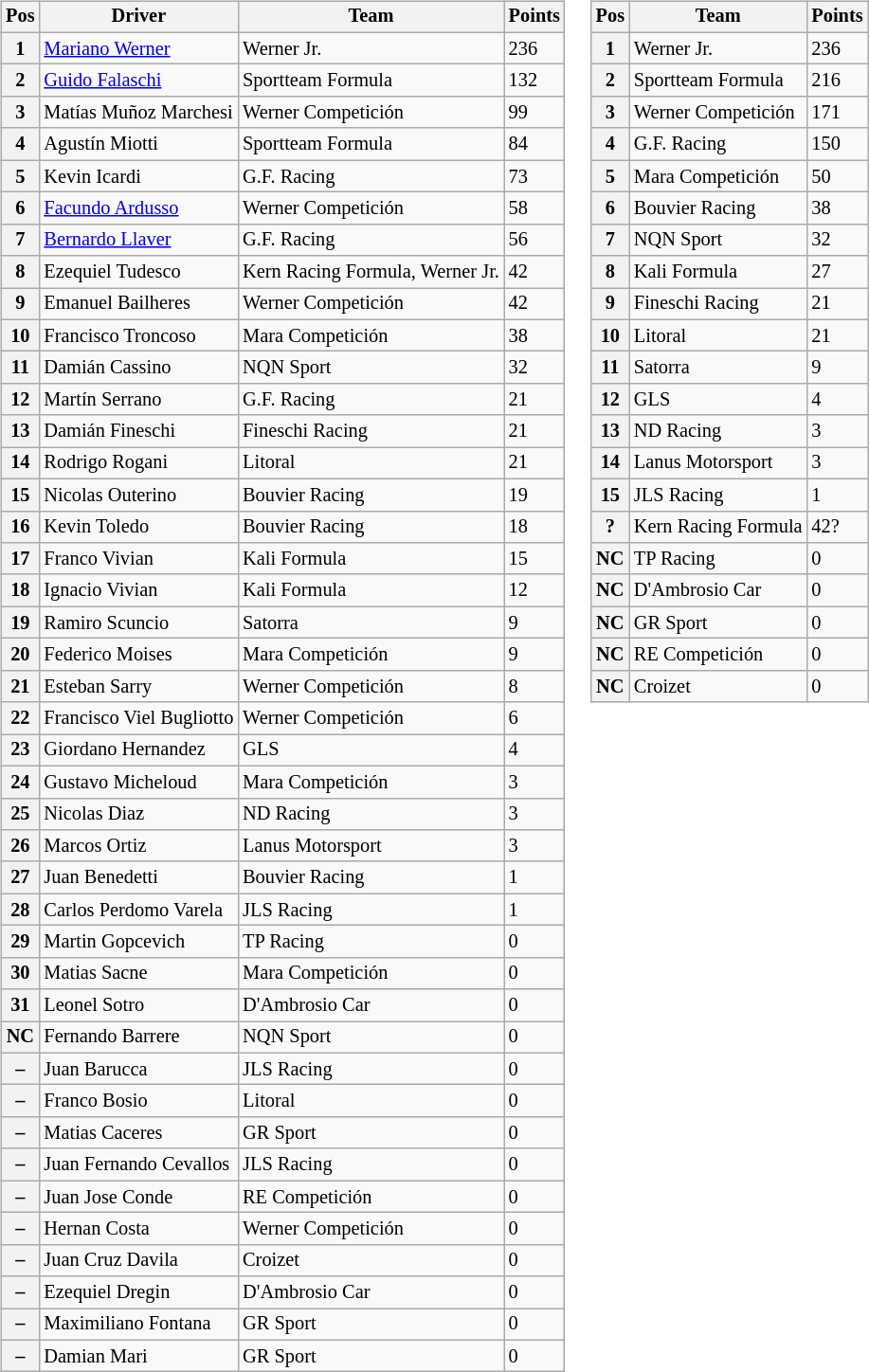<table>
<tr>
<td><br><table class="wikitable" style="font-size:85%">
<tr>
<th>Pos</th>
<th>Driver</th>
<th>Team</th>
<th>Points</th>
</tr>
<tr>
<th>1</th>
<td> <a href='#'>Mariano Werner</a></td>
<td>Werner Jr.</td>
<td>236</td>
</tr>
<tr>
<th>2</th>
<td> <a href='#'>Guido Falaschi</a></td>
<td>Sportteam Formula</td>
<td>132</td>
</tr>
<tr>
<th>3</th>
<td> Matías Muñoz Marchesi</td>
<td>Werner Competición</td>
<td>99</td>
</tr>
<tr>
<th>4</th>
<td> Agustín Miotti</td>
<td>Sportteam Formula</td>
<td>84</td>
</tr>
<tr>
<th>5</th>
<td> Kevin Icardi</td>
<td>G.F. Racing</td>
<td>73</td>
</tr>
<tr>
<th>6</th>
<td> <a href='#'>Facundo Ardusso</a></td>
<td>Werner Competición</td>
<td>58</td>
</tr>
<tr>
<th>7</th>
<td> <a href='#'>Bernardo Llaver</a></td>
<td>G.F. Racing</td>
<td>56</td>
</tr>
<tr>
<th>8</th>
<td> Ezequiel Tudesco</td>
<td>Kern Racing Formula, Werner Jr.</td>
<td>42</td>
</tr>
<tr>
<th>9</th>
<td> Emanuel Bailheres</td>
<td>Werner Competición</td>
<td>42</td>
</tr>
<tr>
<th>10</th>
<td> Francisco Troncoso</td>
<td>Mara Competición</td>
<td>38</td>
</tr>
<tr>
<th>11</th>
<td> Damián Cassino</td>
<td>NQN Sport</td>
<td>32</td>
</tr>
<tr>
<th>12</th>
<td> Martín Serrano</td>
<td>G.F. Racing</td>
<td>21</td>
</tr>
<tr>
<th>13</th>
<td> Damián Fineschi</td>
<td>Fineschi Racing</td>
<td>21</td>
</tr>
<tr>
<th>14</th>
<td> Rodrigo Rogani</td>
<td>Litoral</td>
<td>21</td>
</tr>
<tr>
<th>15</th>
<td> Nicolas Outerino</td>
<td>Bouvier Racing</td>
<td>19</td>
</tr>
<tr>
<th>16</th>
<td> Kevin Toledo</td>
<td>Bouvier Racing</td>
<td>18</td>
</tr>
<tr>
<th>17</th>
<td> Franco Vivian</td>
<td>Kali Formula</td>
<td>15</td>
</tr>
<tr>
<th>18</th>
<td> Ignacio Vivian</td>
<td>Kali Formula</td>
<td>12</td>
</tr>
<tr>
<th>19</th>
<td> Ramiro Scuncio</td>
<td>Satorra</td>
<td>9</td>
</tr>
<tr>
<th>20</th>
<td> Federico Moises</td>
<td>Mara Competición</td>
<td>9</td>
</tr>
<tr>
<th>21</th>
<td> Esteban Sarry</td>
<td>Werner Competición</td>
<td>8</td>
</tr>
<tr>
<th>22</th>
<td> Francisco Viel Bugliotto</td>
<td>Werner Competición</td>
<td>6</td>
</tr>
<tr>
<th>23</th>
<td> Giordano Hernandez</td>
<td>GLS</td>
<td>4</td>
</tr>
<tr>
<th>24</th>
<td> Gustavo Micheloud</td>
<td>Mara Competición</td>
<td>3</td>
</tr>
<tr>
<th>25</th>
<td> Nicolas Diaz</td>
<td>ND Racing</td>
<td>3</td>
</tr>
<tr>
<th>26</th>
<td> Marcos Ortiz</td>
<td>Lanus Motorsport</td>
<td>3</td>
</tr>
<tr>
<th>27</th>
<td> Juan Benedetti</td>
<td>Bouvier Racing</td>
<td>1</td>
</tr>
<tr>
<th>28</th>
<td> Carlos Perdomo Varela</td>
<td>JLS Racing</td>
<td>1</td>
</tr>
<tr>
<th>29</th>
<td> Martin Gopcevich</td>
<td>TP Racing</td>
<td>0</td>
</tr>
<tr>
<th>30</th>
<td> Matias Sacne</td>
<td>Mara Competición</td>
<td>0</td>
</tr>
<tr>
<th>31</th>
<td> Leonel Sotro</td>
<td>D'Ambrosio Car</td>
<td>0</td>
</tr>
<tr>
<th>NC</th>
<td> Fernando Barrere</td>
<td>NQN Sport</td>
<td>0</td>
</tr>
<tr>
<th>–</th>
<td> Juan Barucca</td>
<td>JLS Racing</td>
<td>0</td>
</tr>
<tr>
<th>–</th>
<td> Franco Bosio</td>
<td>Litoral</td>
<td>0</td>
</tr>
<tr>
<th>–</th>
<td> Matias Caceres</td>
<td>GR Sport</td>
<td>0</td>
</tr>
<tr>
<th>–</th>
<td> Juan Fernando Cevallos</td>
<td>JLS Racing</td>
<td>0</td>
</tr>
<tr>
<th>–</th>
<td> Juan Jose Conde</td>
<td>RE Competición</td>
<td>0</td>
</tr>
<tr>
<th>–</th>
<td> Hernan Costa</td>
<td>Werner Competición</td>
<td>0</td>
</tr>
<tr>
<th>–</th>
<td> Juan Cruz Davila</td>
<td>Croizet</td>
<td>0</td>
</tr>
<tr>
<th>–</th>
<td> Ezequiel Dregin</td>
<td>D'Ambrosio Car</td>
<td>0</td>
</tr>
<tr>
<th>–</th>
<td> Maximiliano Fontana</td>
<td>GR Sport</td>
<td>0</td>
</tr>
<tr>
<th>–</th>
<td> Damian Mari</td>
<td>GR Sport</td>
<td>0</td>
</tr>
</table>
</td>
<td valign=top><br><table class="wikitable" style="font-size: 85%;">
<tr>
<th>Pos</th>
<th>Team</th>
<th>Points</th>
</tr>
<tr>
<th>1</th>
<td>Werner Jr.</td>
<td>236</td>
</tr>
<tr>
<th>2</th>
<td>Sportteam Formula</td>
<td>216</td>
</tr>
<tr>
<th>3</th>
<td>Werner Competición</td>
<td>171</td>
</tr>
<tr>
<th>4</th>
<td>G.F. Racing</td>
<td>150</td>
</tr>
<tr>
<th>5</th>
<td>Mara Competición</td>
<td>50</td>
</tr>
<tr>
<th>6</th>
<td>Bouvier Racing</td>
<td>38</td>
</tr>
<tr>
<th>7</th>
<td>NQN Sport</td>
<td>32</td>
</tr>
<tr>
<th>8</th>
<td>Kali Formula</td>
<td>27</td>
</tr>
<tr>
<th>9</th>
<td>Fineschi Racing</td>
<td>21</td>
</tr>
<tr>
<th>10</th>
<td>Litoral</td>
<td>21</td>
</tr>
<tr>
<th>11</th>
<td>Satorra</td>
<td>9</td>
</tr>
<tr>
<th>12</th>
<td>GLS</td>
<td>4</td>
</tr>
<tr>
<th>13</th>
<td>ND Racing</td>
<td>3</td>
</tr>
<tr>
<th>14</th>
<td>Lanus Motorsport</td>
<td>3</td>
</tr>
<tr>
<th>15</th>
<td>JLS Racing</td>
<td>1</td>
</tr>
<tr>
<th>?</th>
<td>Kern Racing Formula</td>
<td>42?</td>
</tr>
<tr>
<th>NC</th>
<td>TP Racing</td>
<td>0</td>
</tr>
<tr>
<th>NC</th>
<td>D'Ambrosio Car</td>
<td>0</td>
</tr>
<tr>
<th>NC</th>
<td>GR Sport</td>
<td>0</td>
</tr>
<tr>
<th>NC</th>
<td>RE Competición</td>
<td>0</td>
</tr>
<tr>
<th>NC</th>
<td>Croizet</td>
<td>0</td>
</tr>
</table>
</td>
</tr>
</table>
